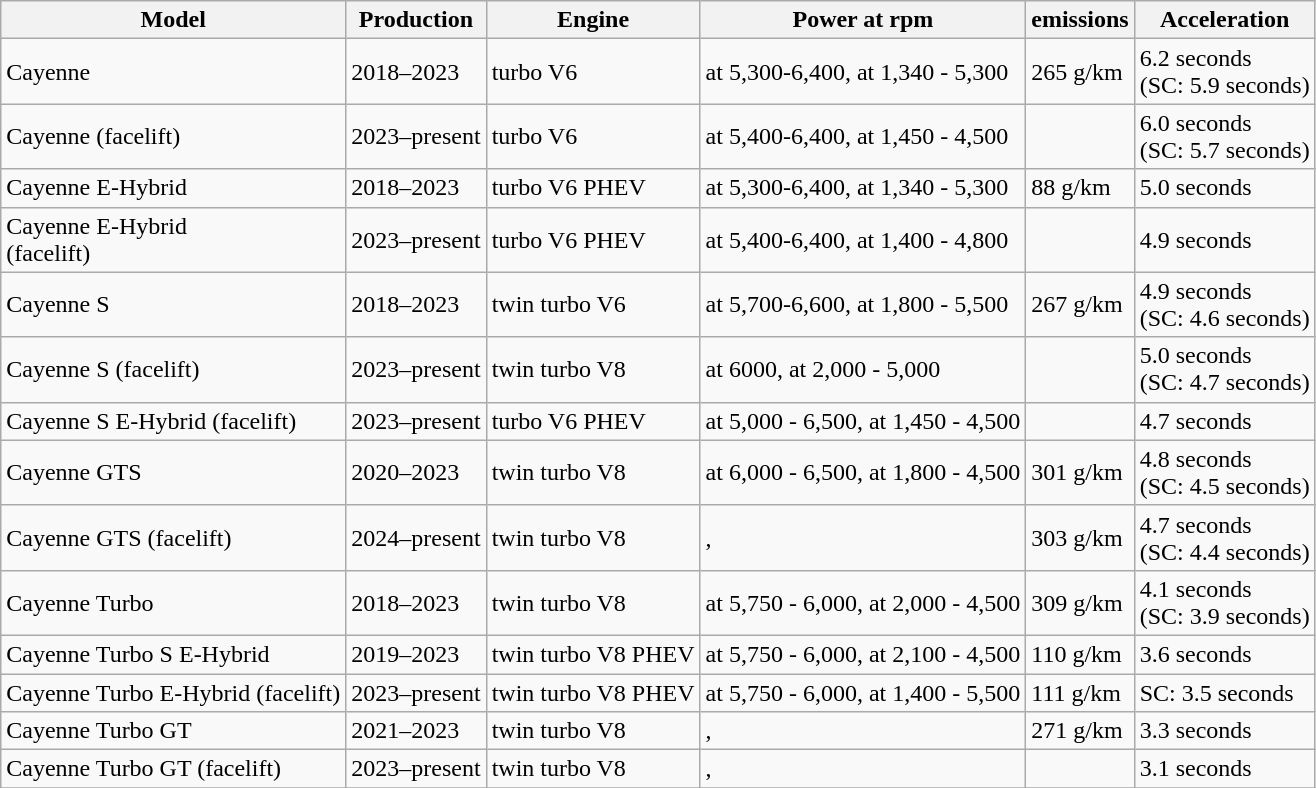<table class="wikitable sortable">
<tr>
<th>Model</th>
<th>Production</th>
<th>Engine</th>
<th>Power at rpm</th>
<th> emissions</th>
<th>Acceleration </th>
</tr>
<tr>
<td>Cayenne</td>
<td>2018–2023</td>
<td> turbo V6</td>
<td> at 5,300-6,400,  at 1,340 - 5,300</td>
<td>265 g/km</td>
<td>6.2 seconds<br>(SC: 5.9 seconds)</td>
</tr>
<tr>
<td>Cayenne (facelift)</td>
<td>2023–present</td>
<td> turbo V6</td>
<td> at 5,400-6,400,  at 1,450 - 4,500</td>
<td></td>
<td>6.0 seconds<br>(SC: 5.7 seconds)</td>
</tr>
<tr>
<td>Cayenne E-Hybrid</td>
<td>2018–2023</td>
<td> turbo V6 PHEV</td>
<td> at 5,300-6,400,  at 1,340 - 5,300</td>
<td>88 g/km</td>
<td>5.0 seconds</td>
</tr>
<tr>
<td>Cayenne E-Hybrid<br>(facelift)</td>
<td>2023–present</td>
<td> turbo V6 PHEV</td>
<td> at 5,400-6,400,  at 1,400 - 4,800</td>
<td></td>
<td>4.9 seconds</td>
</tr>
<tr but in China the Hybrid version uses a 2.0 turbo engine combined with an electric motor>
<td>Cayenne S</td>
<td>2018–2023</td>
<td> twin turbo V6</td>
<td> at 5,700-6,600,  at 1,800 - 5,500</td>
<td>267 g/km</td>
<td>4.9 seconds<br>(SC: 4.6 seconds)</td>
</tr>
<tr>
<td>Cayenne S (facelift)</td>
<td>2023–present</td>
<td> twin turbo V8</td>
<td> at 6000,  at 2,000 - 5,000</td>
<td></td>
<td>5.0 seconds<br>(SC: 4.7 seconds)</td>
</tr>
<tr>
<td>Cayenne S E-Hybrid (facelift)</td>
<td>2023–present</td>
<td> turbo V6 PHEV</td>
<td> at 5,000 - 6,500,  at 1,450 - 4,500</td>
<td></td>
<td>4.7 seconds</td>
</tr>
<tr>
<td>Cayenne GTS</td>
<td>2020–2023</td>
<td> twin turbo V8</td>
<td> at 6,000 - 6,500,  at 1,800 - 4,500</td>
<td>301 g/km</td>
<td>4.8 seconds<br>(SC: 4.5 seconds)</td>
</tr>
<tr>
<td>Cayenne GTS (facelift)</td>
<td>2024–present</td>
<td> twin turbo V8</td>
<td>, </td>
<td>303 g/km</td>
<td>4.7 seconds<br>(SC: 4.4 seconds)</td>
</tr>
<tr>
<td>Cayenne Turbo</td>
<td>2018–2023</td>
<td> twin turbo V8</td>
<td> at 5,750 - 6,000,  at 2,000 - 4,500</td>
<td>309 g/km</td>
<td>4.1 seconds<br>(SC: 3.9 seconds)</td>
</tr>
<tr>
<td>Cayenne Turbo S E-Hybrid</td>
<td>2019–2023</td>
<td> twin turbo V8 PHEV</td>
<td> at 5,750 - 6,000,  at 2,100 - 4,500</td>
<td>110 g/km</td>
<td>3.6 seconds</td>
</tr>
<tr>
<td>Cayenne Turbo E-Hybrid (facelift)</td>
<td>2023–present</td>
<td> twin turbo V8 PHEV</td>
<td> at 5,750 - 6,000,  at 1,400 - 5,500</td>
<td>111 g/km</td>
<td>SC: 3.5 seconds</td>
</tr>
<tr>
<td>Cayenne Turbo GT</td>
<td>2021–2023</td>
<td> twin turbo V8</td>
<td>, </td>
<td>271 g/km</td>
<td>3.3 seconds</td>
</tr>
<tr>
<td>Cayenne Turbo GT (facelift)</td>
<td>2023–present</td>
<td> twin turbo V8</td>
<td>, </td>
<td></td>
<td>3.1 seconds</td>
</tr>
<tr>
</tr>
</table>
